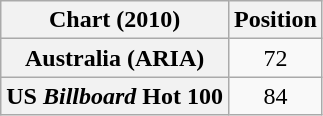<table class="wikitable sortable plainrowheaders">
<tr>
<th>Chart (2010)</th>
<th>Position</th>
</tr>
<tr>
<th scope="row">Australia (ARIA)</th>
<td style="text-align:center;">72</td>
</tr>
<tr>
<th scope="row">US <em>Billboard</em> Hot 100</th>
<td align="center">84</td>
</tr>
</table>
